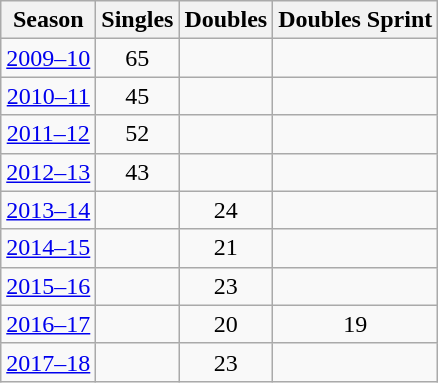<table class="wikitable" style="text-align:center;">
<tr>
<th>Season</th>
<th>Singles</th>
<th>Doubles</th>
<th>Doubles Sprint</th>
</tr>
<tr>
<td><a href='#'>2009–10</a></td>
<td>65</td>
<td></td>
<td></td>
</tr>
<tr>
<td><a href='#'>2010–11</a></td>
<td>45</td>
<td></td>
<td></td>
</tr>
<tr>
<td><a href='#'>2011–12</a></td>
<td>52</td>
<td></td>
<td></td>
</tr>
<tr>
<td><a href='#'>2012–13</a></td>
<td>43</td>
<td></td>
<td></td>
</tr>
<tr>
<td><a href='#'>2013–14</a></td>
<td></td>
<td>24</td>
<td></td>
</tr>
<tr>
<td><a href='#'>2014–15</a></td>
<td></td>
<td>21</td>
<td></td>
</tr>
<tr>
<td><a href='#'>2015–16</a></td>
<td></td>
<td>23</td>
<td></td>
</tr>
<tr>
<td><a href='#'>2016–17</a></td>
<td></td>
<td>20</td>
<td>19</td>
</tr>
<tr>
<td><a href='#'>2017–18</a></td>
<td></td>
<td>23</td>
<td></td>
</tr>
</table>
